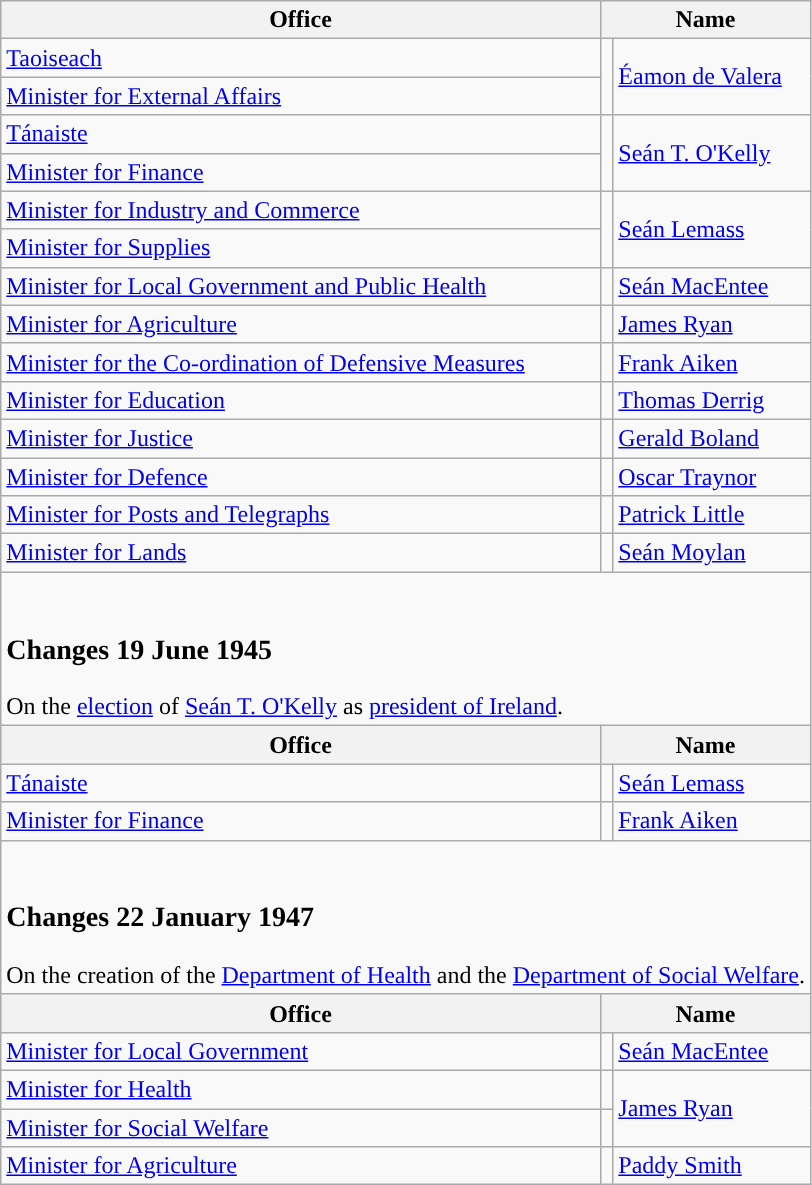<table class="wikitable">
<tr>
<th>Office</th>
<th colspan="2">Name</th>
</tr>
<tr>
<td><a href='#'>Taoiseach</a></td>
<td rowspan=2 style="background-color: "></td>
<td rowspan=2><a href='#'>Éamon de Valera</a></td>
</tr>
<tr>
<td><a href='#'>Minister for External Affairs</a></td>
</tr>
<tr>
<td><a href='#'>Tánaiste</a></td>
<td rowspan=2 style="background-color: "></td>
<td rowspan=2><a href='#'>Seán T. O'Kelly</a></td>
</tr>
<tr>
<td><a href='#'>Minister for Finance</a></td>
</tr>
<tr>
<td><a href='#'>Minister for Industry and Commerce</a></td>
<td rowspan=2 style="background-color: "></td>
<td rowspan=2><a href='#'>Seán Lemass</a></td>
</tr>
<tr>
<td><a href='#'>Minister for Supplies</a></td>
</tr>
<tr>
<td><a href='#'>Minister for Local Government and Public Health</a></td>
<td style="background-color: "></td>
<td><a href='#'>Seán MacEntee</a></td>
</tr>
<tr>
<td><a href='#'>Minister for Agriculture</a></td>
<td style="background-color: "></td>
<td><a href='#'>James Ryan</a></td>
</tr>
<tr>
<td><a href='#'>Minister for the Co-ordination of Defensive Measures</a></td>
<td style="background-color: "></td>
<td><a href='#'>Frank Aiken</a></td>
</tr>
<tr>
<td><a href='#'>Minister for Education</a></td>
<td style="background-color: "></td>
<td><a href='#'>Thomas Derrig</a></td>
</tr>
<tr>
<td><a href='#'>Minister for Justice</a></td>
<td style="background-color: "></td>
<td><a href='#'>Gerald Boland</a></td>
</tr>
<tr>
<td><a href='#'>Minister for Defence</a></td>
<td style="background-color: "></td>
<td><a href='#'>Oscar Traynor</a></td>
</tr>
<tr>
<td><a href='#'>Minister for Posts and Telegraphs</a></td>
<td style="background-color: "></td>
<td><a href='#'>Patrick Little</a></td>
</tr>
<tr>
<td><a href='#'>Minister for Lands</a></td>
<td style="background-color: "></td>
<td><a href='#'>Seán Moylan</a></td>
</tr>
<tr>
<td colspan="3"><br><h3>Changes 19 June 1945</h3>On the <a href='#'>election</a> of <a href='#'>Seán T. O'Kelly</a> as <a href='#'>president of Ireland</a>.</td>
</tr>
<tr>
<th>Office</th>
<th colspan="2">Name</th>
</tr>
<tr>
<td><a href='#'>Tánaiste</a></td>
<td style="background-color: "></td>
<td><a href='#'>Seán Lemass</a></td>
</tr>
<tr>
<td><a href='#'>Minister for Finance</a></td>
<td style="background-color: "></td>
<td><a href='#'>Frank Aiken</a></td>
</tr>
<tr>
<td colspan="3"><br><h3>Changes 22 January 1947</h3>On the creation of the <a href='#'>Department of Health</a> and the <a href='#'>Department of Social Welfare</a>.</td>
</tr>
<tr>
<th>Office</th>
<th colspan="2">Name</th>
</tr>
<tr>
<td><a href='#'>Minister for Local Government</a></td>
<td style="background-color: "></td>
<td><a href='#'>Seán MacEntee</a></td>
</tr>
<tr>
<td><a href='#'>Minister for Health</a></td>
<td style="background-color: "></td>
<td rowspan="2"><a href='#'>James Ryan</a></td>
</tr>
<tr>
<td><a href='#'>Minister for Social Welfare</a></td>
<td style="background-color: "></td>
</tr>
<tr>
<td><a href='#'>Minister for Agriculture</a></td>
<td style="background-color: "></td>
<td><a href='#'>Paddy Smith</a></td>
</tr>
</table>
